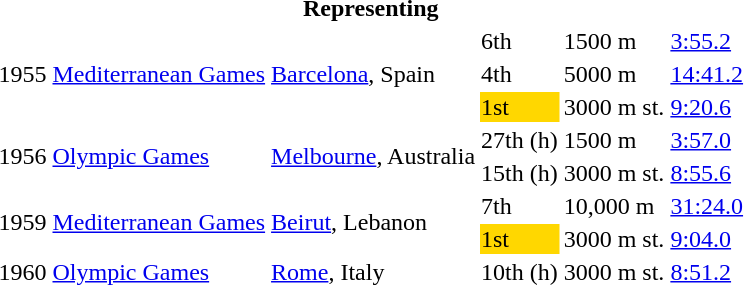<table>
<tr>
<th colspan="6">Representing </th>
</tr>
<tr>
<td rowspan=3>1955</td>
<td rowspan=3><a href='#'>Mediterranean Games</a></td>
<td rowspan=3><a href='#'>Barcelona</a>, Spain</td>
<td>6th</td>
<td>1500 m</td>
<td><a href='#'>3:55.2</a></td>
</tr>
<tr>
<td>4th</td>
<td>5000 m</td>
<td><a href='#'>14:41.2</a></td>
</tr>
<tr>
<td bgcolor=gold>1st</td>
<td>3000 m st.</td>
<td><a href='#'>9:20.6</a></td>
</tr>
<tr>
<td rowspan=2>1956</td>
<td rowspan=2><a href='#'>Olympic Games</a></td>
<td rowspan=2><a href='#'>Melbourne</a>, Australia</td>
<td>27th (h)</td>
<td>1500 m</td>
<td><a href='#'>3:57.0</a></td>
</tr>
<tr>
<td>15th (h)</td>
<td>3000 m st.</td>
<td><a href='#'>8:55.6</a></td>
</tr>
<tr>
<td rowspan=2>1959</td>
<td rowspan=2><a href='#'>Mediterranean Games</a></td>
<td rowspan=2><a href='#'>Beirut</a>, Lebanon</td>
<td>7th</td>
<td>10,000 m</td>
<td><a href='#'>31:24.0</a></td>
</tr>
<tr>
<td bgcolor=gold>1st</td>
<td>3000 m st.</td>
<td><a href='#'>9:04.0</a></td>
</tr>
<tr>
<td>1960</td>
<td><a href='#'>Olympic Games</a></td>
<td><a href='#'>Rome</a>, Italy</td>
<td>10th (h)</td>
<td>3000 m st.</td>
<td><a href='#'>8:51.2</a></td>
</tr>
<tr>
</tr>
</table>
